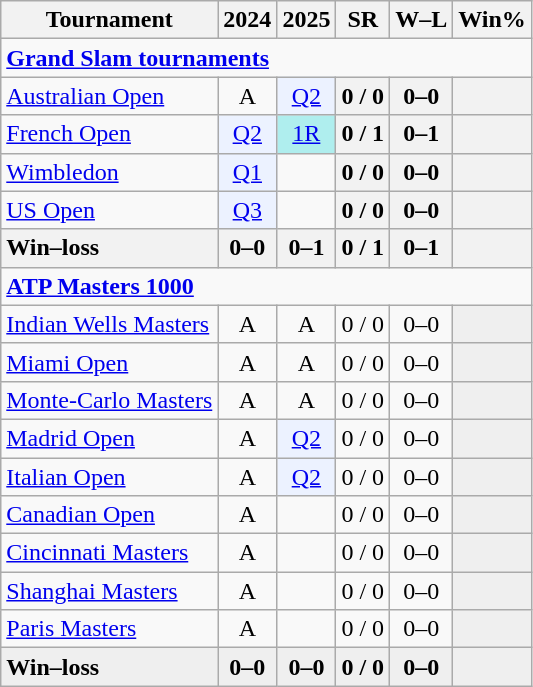<table class=wikitable style=text-align:center>
<tr>
<th>Tournament</th>
<th>2024</th>
<th>2025</th>
<th>SR</th>
<th>W–L</th>
<th>Win%</th>
</tr>
<tr>
<td colspan="11" style="text-align:left"><strong><a href='#'>Grand Slam tournaments</a></strong></td>
</tr>
<tr>
<td align=left><a href='#'>Australian Open</a></td>
<td>A</td>
<td bgcolor=ecf2ff><a href='#'>Q2</a></td>
<th>0 / 0</th>
<th>0–0</th>
<th></th>
</tr>
<tr>
<td align=left><a href='#'>French Open</a></td>
<td bgcolor=ecf2ff><a href='#'>Q2</a></td>
<td bgcolor=afeeee><a href='#'>1R</a></td>
<th>0 / 1</th>
<th>0–1</th>
<th></th>
</tr>
<tr>
<td align=left><a href='#'>Wimbledon</a></td>
<td bgcolor=ecf2ff><a href='#'>Q1</a></td>
<td></td>
<th>0 / 0</th>
<th>0–0</th>
<th></th>
</tr>
<tr>
<td align=left><a href='#'>US Open</a></td>
<td bgcolor=ecf2ff><a href='#'>Q3</a></td>
<td></td>
<th>0 / 0</th>
<th>0–0</th>
<th></th>
</tr>
<tr>
<th style=text-align:left>Win–loss</th>
<th>0–0</th>
<th>0–1</th>
<th>0 / 1</th>
<th>0–1</th>
<th></th>
</tr>
<tr>
<td colspan=8 align="left"><strong><a href='#'>ATP Masters 1000</a></strong></td>
</tr>
<tr>
<td align=left><a href='#'>Indian Wells Masters</a></td>
<td>A</td>
<td>A</td>
<td>0 / 0</td>
<td>0–0</td>
<td bgcolor=efefef></td>
</tr>
<tr>
<td align=left><a href='#'>Miami Open</a></td>
<td>A</td>
<td>A</td>
<td>0 / 0</td>
<td>0–0</td>
<td bgcolor=efefef></td>
</tr>
<tr>
<td align=left><a href='#'>Monte-Carlo Masters</a></td>
<td>A</td>
<td>A</td>
<td>0 / 0</td>
<td>0–0</td>
<td bgcolor=efefef></td>
</tr>
<tr>
<td align=left><a href='#'>Madrid Open</a></td>
<td>A</td>
<td bgcolor=ecf2ff><a href='#'>Q2</a></td>
<td>0 / 0</td>
<td>0–0</td>
<td bgcolor=efefef></td>
</tr>
<tr>
<td align=left><a href='#'>Italian Open</a></td>
<td>A</td>
<td bgcolor=ecf2ff><a href='#'>Q2</a></td>
<td>0 / 0</td>
<td>0–0</td>
<td bgcolor=efefef></td>
</tr>
<tr>
<td align=left><a href='#'>Canadian Open</a></td>
<td>A</td>
<td></td>
<td>0 / 0</td>
<td>0–0</td>
<td bgcolor=efefef></td>
</tr>
<tr>
<td align=left><a href='#'>Cincinnati Masters</a></td>
<td>A</td>
<td></td>
<td>0 / 0</td>
<td>0–0</td>
<td bgcolor=efefef></td>
</tr>
<tr>
<td align=left><a href='#'>Shanghai Masters</a></td>
<td>A</td>
<td></td>
<td>0 / 0</td>
<td>0–0</td>
<td bgcolor=efefef></td>
</tr>
<tr>
<td align=left><a href='#'>Paris Masters</a></td>
<td>A</td>
<td></td>
<td>0 / 0</td>
<td>0–0</td>
<td bgcolor=efefef></td>
</tr>
<tr style=font-weight:bold;background:#efefef>
<td style=text-align:left>Win–loss</td>
<td>0–0</td>
<td>0–0</td>
<td>0 / 0</td>
<td>0–0</td>
<td bgcolor=efefef></td>
</tr>
</table>
